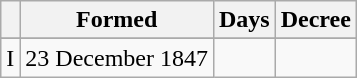<table class="wikitable" style="text-align:center;">
<tr>
<th></th>
<th>Formed</th>
<th>Days</th>
<th>Decree</th>
</tr>
<tr>
</tr>
<tr>
<td>I</td>
<td>23 December 1847</td>
<td></td>
<td></td>
</tr>
</table>
